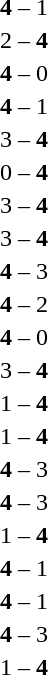<table style="text-align:center">
<tr>
<th width=223></th>
<th width=100></th>
<th width=223></th>
</tr>
<tr>
<td align=right></td>
<td><strong>4</strong> – 1</td>
<td align=left></td>
</tr>
<tr>
<td align=right></td>
<td>2 – <strong>4</strong></td>
<td align=left></td>
</tr>
<tr>
<td align=right></td>
<td><strong>4</strong> – 0</td>
<td align=left></td>
</tr>
<tr>
<td align=right></td>
<td><strong>4</strong> – 1</td>
<td align=left></td>
</tr>
<tr>
<td align=right></td>
<td>3 – <strong>4</strong></td>
<td align=left></td>
</tr>
<tr>
<td align=right></td>
<td>0 – <strong>4</strong></td>
<td align=left></td>
</tr>
<tr>
<td align=right></td>
<td>3 – <strong>4</strong></td>
<td align=left></td>
</tr>
<tr>
<td align=right></td>
<td>3 – <strong>4</strong></td>
<td align=left></td>
</tr>
<tr>
<td align=right></td>
<td><strong>4</strong> – 3</td>
<td align=left></td>
</tr>
<tr>
<td align=right></td>
<td><strong>4</strong> – 2</td>
<td align=left></td>
</tr>
<tr>
<td align=right></td>
<td><strong>4</strong> – 0</td>
<td align=left></td>
</tr>
<tr>
<td align=right></td>
<td>3 – <strong>4</strong></td>
<td align=left></td>
</tr>
<tr>
<td align=right></td>
<td>1 – <strong>4</strong></td>
<td align=left></td>
</tr>
<tr>
<td align=right></td>
<td>1 – <strong>4</strong></td>
<td align=left></td>
</tr>
<tr>
<td align=right></td>
<td><strong>4</strong> – 3</td>
<td align=left></td>
</tr>
<tr>
<td align=right></td>
<td><strong>4</strong> – 3</td>
<td align=left></td>
</tr>
<tr>
<td align=right></td>
<td>1 – <strong>4</strong></td>
<td align=left></td>
</tr>
<tr>
<td align=right></td>
<td><strong>4</strong> – 1</td>
<td align=left></td>
</tr>
<tr>
<td align=right></td>
<td><strong>4</strong> – 1</td>
<td align=left></td>
</tr>
<tr>
<td align=right></td>
<td><strong>4</strong> – 3</td>
<td align=left></td>
</tr>
<tr>
<td align=right></td>
<td>1 – <strong>4</strong></td>
<td align=left></td>
</tr>
</table>
